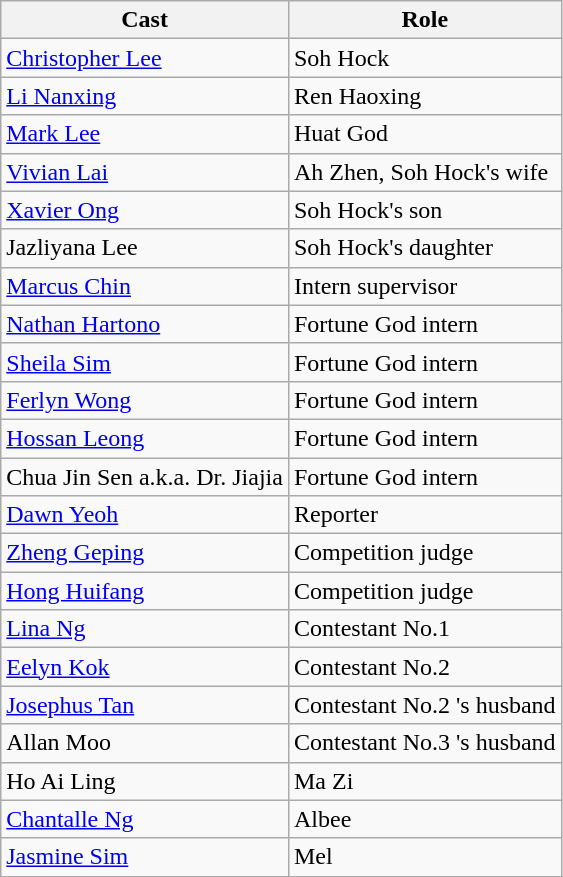<table class="wikitable">
<tr>
<th>Cast</th>
<th>Role</th>
</tr>
<tr>
<td><a href='#'>Christopher Lee</a></td>
<td>Soh Hock</td>
</tr>
<tr>
<td><a href='#'>Li Nanxing</a></td>
<td>Ren Haoxing</td>
</tr>
<tr>
<td><a href='#'>Mark Lee</a></td>
<td>Huat God</td>
</tr>
<tr>
<td><a href='#'>Vivian Lai</a></td>
<td>Ah Zhen, Soh Hock's wife</td>
</tr>
<tr>
<td><a href='#'>Xavier Ong</a></td>
<td>Soh Hock's son</td>
</tr>
<tr>
<td>Jazliyana Lee</td>
<td>Soh Hock's daughter</td>
</tr>
<tr>
<td><a href='#'>Marcus Chin</a></td>
<td>Intern supervisor</td>
</tr>
<tr>
<td><a href='#'>Nathan Hartono</a></td>
<td>Fortune God intern</td>
</tr>
<tr>
<td><a href='#'>Sheila Sim</a></td>
<td>Fortune God intern</td>
</tr>
<tr>
<td><a href='#'>Ferlyn Wong</a></td>
<td>Fortune God intern</td>
</tr>
<tr>
<td><a href='#'>Hossan Leong</a></td>
<td>Fortune God intern</td>
</tr>
<tr>
<td>Chua Jin Sen a.k.a. Dr. Jiajia</td>
<td>Fortune God intern</td>
</tr>
<tr>
<td><a href='#'>Dawn Yeoh</a></td>
<td>Reporter</td>
</tr>
<tr>
<td><a href='#'>Zheng Geping</a></td>
<td>Competition judge</td>
</tr>
<tr>
<td><a href='#'>Hong Huifang</a></td>
<td>Competition judge</td>
</tr>
<tr>
<td><a href='#'>Lina Ng</a></td>
<td>Contestant No.1</td>
</tr>
<tr>
<td><a href='#'>Eelyn Kok</a></td>
<td>Contestant No.2</td>
</tr>
<tr>
<td><a href='#'>Josephus Tan</a></td>
<td>Contestant No.2 's husband</td>
</tr>
<tr>
<td>Allan Moo</td>
<td>Contestant No.3 's husband</td>
</tr>
<tr>
<td>Ho Ai Ling</td>
<td>Ma Zi</td>
</tr>
<tr>
<td><a href='#'>Chantalle Ng</a></td>
<td>Albee</td>
</tr>
<tr>
<td><a href='#'>Jasmine Sim</a></td>
<td>Mel</td>
</tr>
</table>
